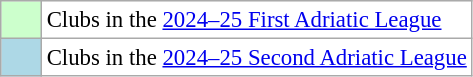<table class="wikitable sortable" style="font-size: 95%;text-align:center;">
<tr>
<td style="background: #ccffcc;" width="20"></td>
<td bgcolor="#ffffff" align="left">Clubs in the <a href='#'>2024–25 First Adriatic League</a></td>
</tr>
<tr>
<td style="background: lightblue;" width="20"></td>
<td bgcolor="#ffffff" align="left">Clubs in the <a href='#'>2024–25 Second Adriatic League</a></td>
</tr>
</table>
